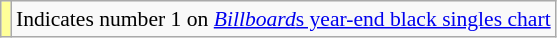<table class="wikitable" style="font-size:90%;">
<tr>
<td style="background-color:#FFFF99"></td>
<td>Indicates number 1 on <a href='#'><em>Billboard</em>s year-end black singles chart</a></td>
</tr>
</table>
